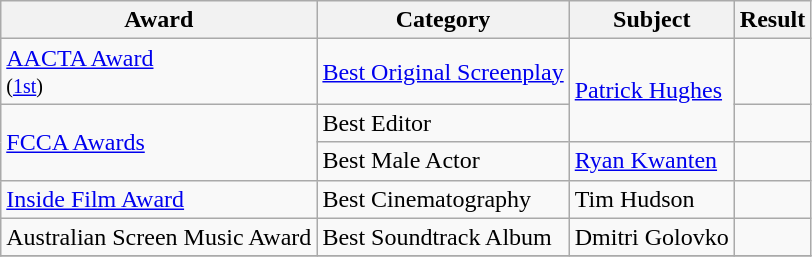<table class="wikitable">
<tr>
<th>Award</th>
<th>Category</th>
<th>Subject</th>
<th>Result</th>
</tr>
<tr>
<td><a href='#'>AACTA Award</a><br><small>(<a href='#'>1st</a>)</small></td>
<td><a href='#'>Best Original Screenplay</a></td>
<td rowspan=2><a href='#'>Patrick Hughes</a></td>
<td></td>
</tr>
<tr>
<td rowspan=2><a href='#'>FCCA Awards</a></td>
<td>Best Editor</td>
<td></td>
</tr>
<tr>
<td>Best Male Actor</td>
<td><a href='#'>Ryan Kwanten</a></td>
<td></td>
</tr>
<tr>
<td><a href='#'>Inside Film Award</a></td>
<td>Best Cinematography</td>
<td>Tim Hudson</td>
<td></td>
</tr>
<tr>
<td>Australian Screen Music Award</td>
<td>Best Soundtrack Album</td>
<td>Dmitri Golovko</td>
<td></td>
</tr>
<tr>
</tr>
</table>
